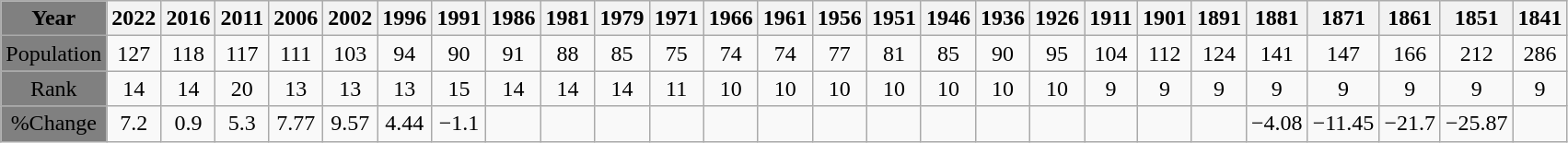<table class="wikitable">
<tr>
<th style="background:grey;">Year</th>
<th>2022</th>
<th>2016</th>
<th>2011</th>
<th>2006</th>
<th>2002</th>
<th>1996</th>
<th>1991</th>
<th>1986</th>
<th>1981</th>
<th>1979</th>
<th>1971</th>
<th>1966</th>
<th>1961</th>
<th>1956</th>
<th>1951</th>
<th>1946</th>
<th>1936</th>
<th>1926</th>
<th>1911</th>
<th>1901</th>
<th>1891</th>
<th>1881</th>
<th>1871</th>
<th>1861</th>
<th>1851</th>
<th>1841</th>
</tr>
<tr align="center">
<td style="background:grey;">Population</td>
<td>127</td>
<td>118</td>
<td>117</td>
<td>111</td>
<td>103</td>
<td>94</td>
<td>90</td>
<td>91</td>
<td>88</td>
<td>85</td>
<td>75</td>
<td>74</td>
<td>74</td>
<td>77</td>
<td>81</td>
<td>85</td>
<td>90</td>
<td>95</td>
<td>104</td>
<td>112</td>
<td>124</td>
<td>141</td>
<td>147</td>
<td>166</td>
<td>212</td>
<td>286</td>
</tr>
<tr align="center">
<td style="background:grey;">Rank</td>
<td>14</td>
<td>14</td>
<td>20</td>
<td>13</td>
<td>13</td>
<td>13</td>
<td>15</td>
<td>14</td>
<td>14</td>
<td>14</td>
<td>11</td>
<td>10</td>
<td>10</td>
<td>10</td>
<td>10</td>
<td>10</td>
<td>10</td>
<td>10</td>
<td>9</td>
<td>9</td>
<td>9</td>
<td>9</td>
<td>9</td>
<td>9</td>
<td>9</td>
<td>9</td>
</tr>
<tr align="center">
<td style="background:grey;">%Change</td>
<td>7.2</td>
<td>0.9</td>
<td>5.3</td>
<td>7.77</td>
<td>9.57</td>
<td>4.44</td>
<td>−1.1</td>
<td></td>
<td></td>
<td></td>
<td></td>
<td></td>
<td></td>
<td></td>
<td></td>
<td></td>
<td></td>
<td></td>
<td></td>
<td></td>
<td></td>
<td>−4.08</td>
<td>−11.45</td>
<td>−21.7</td>
<td>−25.87</td>
<td></td>
</tr>
</table>
